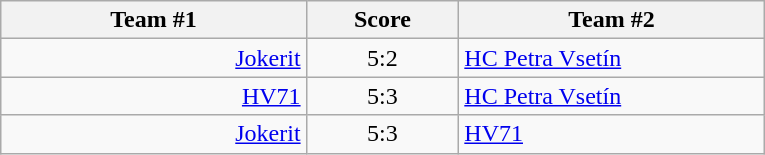<table class="wikitable" style="text-align: center;">
<tr>
<th width=22%>Team #1</th>
<th width=11%>Score</th>
<th width=22%>Team #2</th>
</tr>
<tr>
<td style="text-align: right;"><a href='#'>Jokerit</a> </td>
<td>5:2</td>
<td style="text-align: left;"> <a href='#'>HC Petra Vsetín</a></td>
</tr>
<tr>
<td style="text-align: right;"><a href='#'>HV71</a> </td>
<td>5:3</td>
<td style="text-align: left;"> <a href='#'>HC Petra Vsetín</a></td>
</tr>
<tr>
<td style="text-align: right;"><a href='#'>Jokerit</a> </td>
<td>5:3</td>
<td style="text-align: left;"> <a href='#'>HV71</a></td>
</tr>
</table>
